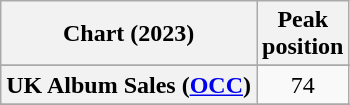<table class="wikitable sortable plainrowheaders" style="text-align:center">
<tr>
<th scope="col">Chart (2023)</th>
<th scope="col">Peak<br>position</th>
</tr>
<tr>
</tr>
<tr>
</tr>
<tr>
<th scope="row">UK Album Sales (<a href='#'>OCC</a>)</th>
<td>74</td>
</tr>
<tr>
</tr>
<tr>
</tr>
<tr>
</tr>
</table>
